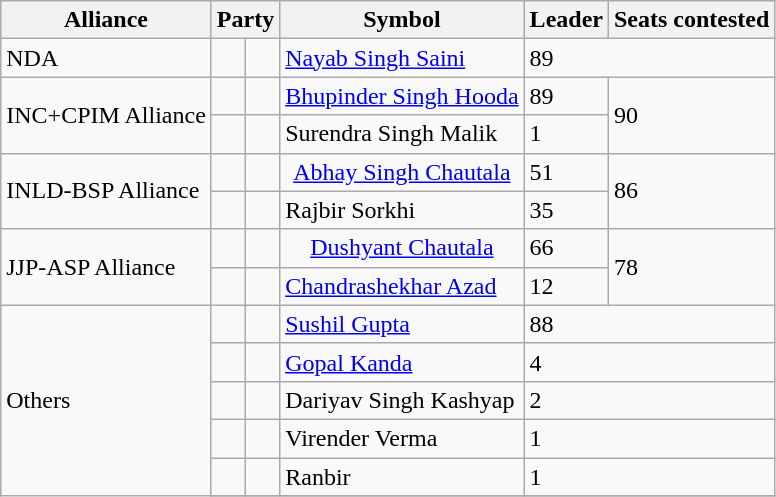<table class="wikitable sortable defaultcenter col3left" style="font-size: 100%">
<tr>
<th>Alliance</th>
<th colspan="2">Party</th>
<th>Symbol</th>
<th>Leader</th>
<th colspan="2">Seats contested</th>
</tr>
<tr>
<td>NDA</td>
<td></td>
<td></td>
<td><a href='#'>Nayab Singh Saini</a></td>
<td colspan="2">89</td>
</tr>
<tr>
<td rowspan="2">INC+CPIM Alliance</td>
<td></td>
<td></td>
<td><a href='#'>Bhupinder Singh Hooda</a></td>
<td>89</td>
<td rowspan="2">90</td>
</tr>
<tr>
<td></td>
<td></td>
<td>Surendra Singh Malik</td>
<td>1</td>
</tr>
<tr>
<td rowspan="2">INLD-BSP Alliance</td>
<td></td>
<td></td>
<td style="text-align:center"><a href='#'>Abhay Singh Chautala</a></td>
<td>51</td>
<td rowspan="2">86</td>
</tr>
<tr>
<td></td>
<td></td>
<td>Rajbir Sorkhi</td>
<td>35</td>
</tr>
<tr>
<td rowspan="2">JJP-ASP Alliance</td>
<td></td>
<td></td>
<td style="text-align:center"><a href='#'>Dushyant Chautala</a></td>
<td>66</td>
<td rowspan="2">78</td>
</tr>
<tr>
<td></td>
<td></td>
<td><a href='#'>Chandrashekhar Azad</a></td>
<td>12</td>
</tr>
<tr>
<td rowspan="8">Others</td>
<td></td>
<td></td>
<td><a href='#'>Sushil Gupta</a></td>
<td colspan="2">88</td>
</tr>
<tr>
<td></td>
<td></td>
<td><a href='#'>Gopal Kanda</a></td>
<td colspan="2">4</td>
</tr>
<tr>
<td></td>
<td></td>
<td>Dariyav Singh Kashyap</td>
<td colspan="2">2</td>
</tr>
<tr>
<td></td>
<td></td>
<td>Virender Verma</td>
<td colspan="2">1</td>
</tr>
<tr>
<td></td>
<td></td>
<td>Ranbir</td>
<td colspan="2">1</td>
</tr>
<tr>
</tr>
</table>
